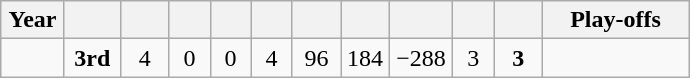<table class="wikitable" style="text-align:center;">
<tr>
<th style="width:35px;">Year</th>
<th style="width:30px;"></th>
<th style="width:25px;"></th>
<th style="width:20px;"></th>
<th style="width:20px;"></th>
<th style="width:20px;"></th>
<th style="width:25px;"></th>
<th style="width:25px;"></th>
<th style="width:35px;"></th>
<th style="width:20px;"></th>
<th style="width:25px;"></th>
<th style="width:90px;">Play-offs<br></th>
</tr>
<tr>
<td style="padding-right:2px"></td>
<td><strong>3rd</strong></td>
<td>4</td>
<td>0</td>
<td>0</td>
<td>4</td>
<td>96</td>
<td>184</td>
<td>−288</td>
<td>3</td>
<td><strong>3</strong></td>
<td></td>
</tr>
</table>
